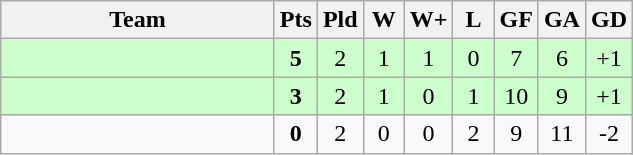<table class="wikitable" style="text-align:center;">
<tr>
<th width=175>Team</th>
<th width=20 abbr="Points">Pts</th>
<th width=20 abbr="Played">Pld</th>
<th width=20 abbr="Won">W</th>
<th width=20 abbr="Won">W+</th>
<th width=20 abbr="Lost">L</th>
<th width=20 abbr="Goals for">GF</th>
<th width=20 abbr="Goals against">GA</th>
<th width=20 abbr="Goal difference">GD</th>
</tr>
<tr style="background:#ccffcc;">
<td style="text-align:left;"></td>
<td><strong>5</strong></td>
<td>2</td>
<td>1</td>
<td>1</td>
<td>0</td>
<td>7</td>
<td>6</td>
<td>+1</td>
</tr>
<tr style="background:#ccffcc;">
<td style="text-align:left;"></td>
<td><strong>3</strong></td>
<td>2</td>
<td>1</td>
<td>0</td>
<td>1</td>
<td>10</td>
<td>9</td>
<td>+1</td>
</tr>
<tr>
<td style="text-align:left;"></td>
<td><strong>0</strong></td>
<td>2</td>
<td>0</td>
<td>0</td>
<td>2</td>
<td>9</td>
<td>11</td>
<td>-2</td>
</tr>
</table>
